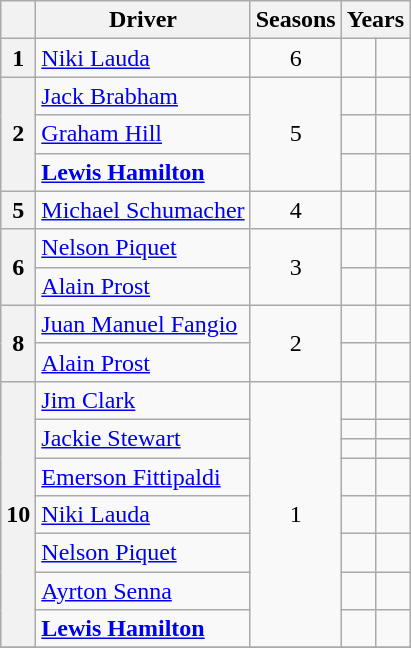<table class="wikitable" style="text-align:center">
<tr>
<th></th>
<th>Driver</th>
<th>Seasons</th>
<th colspan=2>Years</th>
</tr>
<tr>
<th>1</th>
<td align=left> <a href='#'>Niki Lauda</a></td>
<td>6</td>
<td></td>
<td></td>
</tr>
<tr>
<th rowspan=3>2</th>
<td align=left> <a href='#'>Jack Brabham</a></td>
<td rowspan=3>5</td>
<td></td>
<td></td>
</tr>
<tr>
<td align=left> <a href='#'>Graham Hill</a></td>
<td></td>
<td></td>
</tr>
<tr>
<td align=left> <strong><a href='#'>Lewis Hamilton</a></strong></td>
<td></td>
<td></td>
</tr>
<tr>
<th>5</th>
<td align=left> <a href='#'>Michael Schumacher</a></td>
<td>4</td>
<td></td>
<td></td>
</tr>
<tr>
<th rowspan=2>6</th>
<td align=left> <a href='#'>Nelson Piquet</a></td>
<td rowspan=2>3</td>
<td></td>
<td></td>
</tr>
<tr>
<td align=left> <a href='#'>Alain Prost</a></td>
<td></td>
<td></td>
</tr>
<tr>
<th rowspan=2>8</th>
<td align=left> <a href='#'>Juan Manuel Fangio</a></td>
<td rowspan=2>2</td>
<td></td>
<td></td>
</tr>
<tr>
<td align=left> <a href='#'>Alain Prost</a></td>
<td></td>
<td></td>
</tr>
<tr>
<th rowspan=8>10</th>
<td align=left> <a href='#'>Jim Clark</a></td>
<td rowspan=8>1</td>
<td></td>
<td></td>
</tr>
<tr>
<td align=left rowspan=2> <a href='#'>Jackie Stewart</a></td>
<td></td>
<td></td>
</tr>
<tr>
<td></td>
<td></td>
</tr>
<tr>
<td align=left> <a href='#'>Emerson Fittipaldi</a></td>
<td></td>
<td></td>
</tr>
<tr>
<td align=left> <a href='#'>Niki Lauda</a></td>
<td></td>
<td></td>
</tr>
<tr>
<td align=left> <a href='#'>Nelson Piquet</a></td>
<td></td>
<td></td>
</tr>
<tr>
<td align=left> <a href='#'>Ayrton Senna</a></td>
<td></td>
<td></td>
</tr>
<tr>
<td align=left> <strong><a href='#'>Lewis Hamilton</a></strong></td>
<td></td>
<td></td>
</tr>
<tr>
</tr>
</table>
